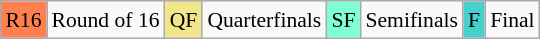<table class="wikitable" style="margin:0.5em auto; font-size:90%; line-height:1.25em;">
<tr>
<td bgcolor="#FF7F50" align=center>R16</td>
<td>Round of 16</td>
<td bgcolor="#F0E68C" align=center>QF</td>
<td>Quarterfinals</td>
<td bgcolor="#7FFFD4" align=center>SF</td>
<td>Semifinals</td>
<td bgcolor="#48D1CC" align=center>F</td>
<td>Final</td>
</tr>
</table>
